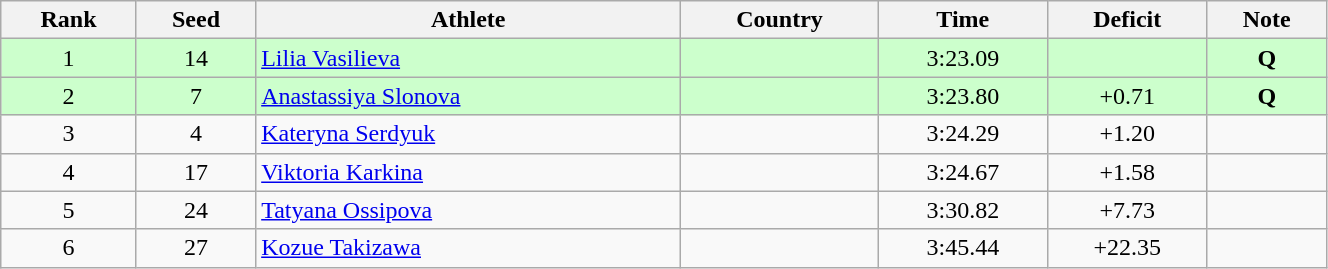<table class="wikitable sortable" style="text-align:center" width=70%>
<tr>
<th>Rank</th>
<th>Seed</th>
<th>Athlete</th>
<th>Country</th>
<th>Time</th>
<th>Deficit</th>
<th>Note</th>
</tr>
<tr bgcolor=ccffcc>
<td>1</td>
<td>14</td>
<td align=left><a href='#'>Lilia Vasilieva</a></td>
<td align=left></td>
<td>3:23.09</td>
<td></td>
<td><strong>Q</strong></td>
</tr>
<tr bgcolor=ccffcc>
<td>2</td>
<td>7</td>
<td align=left><a href='#'>Anastassiya Slonova</a></td>
<td align=left></td>
<td>3:23.80</td>
<td>+0.71</td>
<td><strong>Q</strong></td>
</tr>
<tr>
<td>3</td>
<td>4</td>
<td align=left><a href='#'>Kateryna Serdyuk</a></td>
<td align=left></td>
<td>3:24.29</td>
<td>+1.20</td>
<td></td>
</tr>
<tr>
<td>4</td>
<td>17</td>
<td align=left><a href='#'>Viktoria Karkina</a></td>
<td align=left></td>
<td>3:24.67</td>
<td>+1.58</td>
<td></td>
</tr>
<tr>
<td>5</td>
<td>24</td>
<td align=left><a href='#'>Tatyana Ossipova</a></td>
<td align=left></td>
<td>3:30.82</td>
<td>+7.73</td>
<td></td>
</tr>
<tr>
<td>6</td>
<td>27</td>
<td align=left><a href='#'>Kozue Takizawa</a></td>
<td align=left></td>
<td>3:45.44</td>
<td>+22.35</td>
<td></td>
</tr>
</table>
